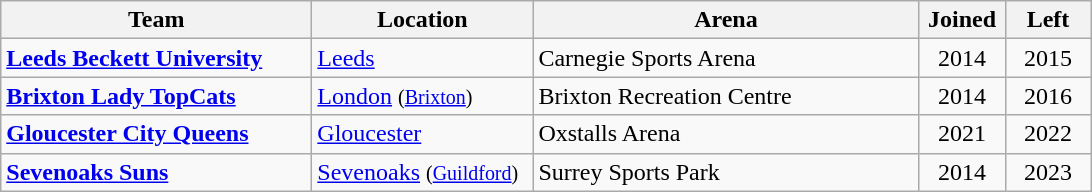<table class="wikitable sortable">
<tr>
<th scope="col" style="width: 200px;">Team</th>
<th scope="col" style="width: 140px;">Location</th>
<th scope="col" style="width: 250px;">Arena</th>
<th scope="col" style="width: 50px;">Joined</th>
<th scope="col" style="width: 50px;">Left</th>
</tr>
<tr>
<td> <strong><a href='#'>Leeds Beckett University</a></strong></td>
<td><a href='#'>Leeds</a></td>
<td>Carnegie Sports Arena</td>
<td align=center>2014</td>
<td align=center>2015</td>
</tr>
<tr>
<td> <strong><a href='#'>Brixton Lady TopCats</a></strong></td>
<td><a href='#'>London</a> <small>(<a href='#'>Brixton</a>)</small></td>
<td>Brixton Recreation Centre</td>
<td align=center>2014</td>
<td align=center>2016</td>
</tr>
<tr>
<td> <strong><a href='#'>Gloucester City Queens</a></strong></td>
<td><a href='#'>Gloucester</a></td>
<td>Oxstalls Arena</td>
<td align=Center>2021</td>
<td align=Center>2022</td>
</tr>
<tr>
<td> <strong><a href='#'>Sevenoaks Suns</a></strong></td>
<td><a href='#'>Sevenoaks</a> <small>(<a href='#'>Guildford</a>)</small></td>
<td>Surrey Sports Park</td>
<td align=center>2014</td>
<td align=center>2023</td>
</tr>
</table>
